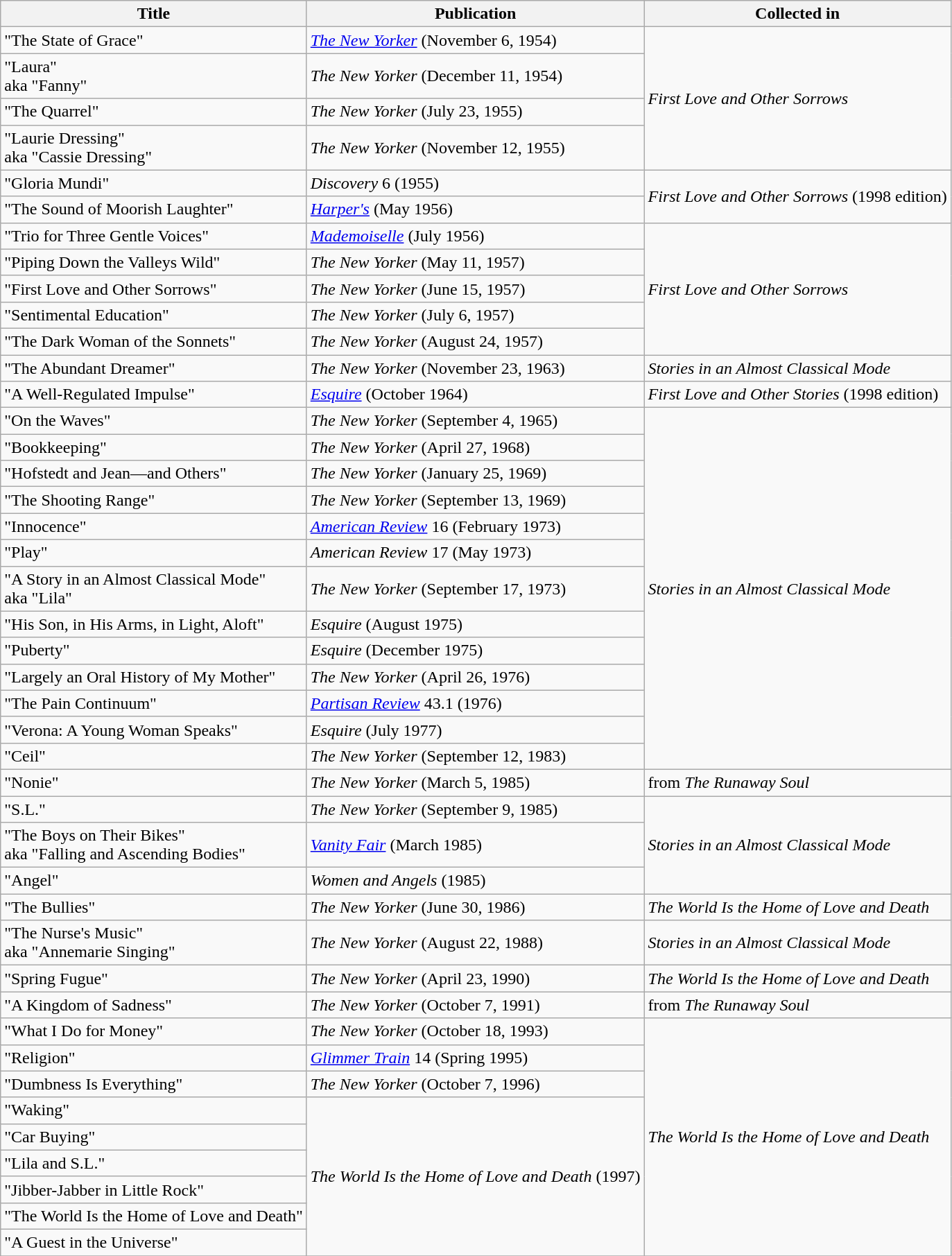<table class="wikitable">
<tr>
<th>Title</th>
<th>Publication</th>
<th>Collected in</th>
</tr>
<tr>
<td>"The State of Grace"</td>
<td><em><a href='#'>The New Yorker</a></em> (November 6, 1954)</td>
<td rowspan=4><em>First Love and Other Sorrows</em></td>
</tr>
<tr>
<td>"Laura"<br>aka "Fanny"</td>
<td><em>The New Yorker</em> (December 11, 1954)</td>
</tr>
<tr>
<td>"The Quarrel"</td>
<td><em>The New Yorker</em> (July 23, 1955)</td>
</tr>
<tr>
<td>"Laurie Dressing"<br>aka "Cassie Dressing"</td>
<td><em>The New Yorker</em> (November 12, 1955)</td>
</tr>
<tr>
<td>"Gloria Mundi"</td>
<td><em>Discovery</em> 6 (1955)</td>
<td rowspan=2><em>First Love and Other Sorrows</em> (1998 edition)</td>
</tr>
<tr>
<td>"The Sound of Moorish Laughter"</td>
<td><em><a href='#'>Harper's</a></em> (May 1956)</td>
</tr>
<tr>
<td>"Trio for Three Gentle Voices"</td>
<td><em><a href='#'>Mademoiselle</a></em> (July 1956)</td>
<td rowspan=5><em>First Love and Other Sorrows</em></td>
</tr>
<tr>
<td>"Piping Down the Valleys Wild"</td>
<td><em>The New Yorker</em> (May 11, 1957)</td>
</tr>
<tr>
<td>"First Love and Other Sorrows"</td>
<td><em>The New Yorker</em> (June 15, 1957)</td>
</tr>
<tr>
<td>"Sentimental Education"</td>
<td><em>The New Yorker</em> (July 6, 1957)</td>
</tr>
<tr>
<td>"The Dark Woman of the Sonnets"</td>
<td><em>The New Yorker</em> (August 24, 1957)</td>
</tr>
<tr>
<td>"The Abundant Dreamer"</td>
<td><em>The New Yorker</em> (November 23, 1963)</td>
<td><em>Stories in an Almost Classical Mode</em></td>
</tr>
<tr>
<td>"A Well-Regulated Impulse"</td>
<td><em><a href='#'>Esquire</a></em> (October 1964)</td>
<td><em>First Love and Other Stories</em> (1998 edition)</td>
</tr>
<tr>
<td>"On the Waves"</td>
<td><em>The New Yorker</em> (September 4, 1965)</td>
<td rowspan=13><em>Stories in an Almost Classical Mode</em></td>
</tr>
<tr>
<td>"Bookkeeping"</td>
<td><em>The New Yorker</em> (April 27, 1968)</td>
</tr>
<tr>
<td>"Hofstedt and Jean—and Others"</td>
<td><em>The New Yorker</em> (January 25, 1969)</td>
</tr>
<tr>
<td>"The Shooting Range"</td>
<td><em>The New Yorker</em> (September 13, 1969)</td>
</tr>
<tr>
<td>"Innocence"</td>
<td><em><a href='#'>American Review</a></em> 16 (February 1973)</td>
</tr>
<tr>
<td>"Play"</td>
<td><em>American Review</em> 17 (May 1973)</td>
</tr>
<tr>
<td>"A Story in an Almost Classical Mode"<br>aka "Lila"</td>
<td><em>The New Yorker</em> (September 17, 1973)</td>
</tr>
<tr>
<td>"His Son, in His Arms, in Light, Aloft"</td>
<td><em>Esquire</em> (August 1975)</td>
</tr>
<tr>
<td>"Puberty"</td>
<td><em>Esquire</em> (December 1975)</td>
</tr>
<tr>
<td>"Largely an Oral History of My Mother"</td>
<td><em>The New Yorker</em> (April 26, 1976)</td>
</tr>
<tr>
<td>"The Pain Continuum"</td>
<td><em><a href='#'>Partisan Review</a></em> 43.1 (1976)</td>
</tr>
<tr>
<td>"Verona: A Young Woman Speaks"</td>
<td><em>Esquire</em> (July 1977)</td>
</tr>
<tr>
<td>"Ceil"</td>
<td><em>The New Yorker</em> (September 12, 1983)</td>
</tr>
<tr>
<td>"Nonie"</td>
<td><em>The New Yorker</em> (March 5, 1985)</td>
<td>from <em>The Runaway Soul</em></td>
</tr>
<tr>
<td>"S.L."</td>
<td><em>The New Yorker</em> (September 9, 1985)</td>
<td rowspan=3><em>Stories in an Almost Classical Mode</em></td>
</tr>
<tr>
<td>"The Boys on Their Bikes"<br>aka "Falling and Ascending Bodies"</td>
<td><em><a href='#'>Vanity Fair</a></em> (March 1985)</td>
</tr>
<tr>
<td>"Angel"</td>
<td><em>Women and Angels</em> (1985)</td>
</tr>
<tr>
<td>"The Bullies"</td>
<td><em>The New Yorker</em> (June 30, 1986)</td>
<td><em>The World Is the Home of Love and Death</em></td>
</tr>
<tr>
<td>"The Nurse's Music"<br>aka "Annemarie Singing"</td>
<td><em>The New Yorker</em> (August 22, 1988)</td>
<td><em>Stories in an Almost Classical Mode</em></td>
</tr>
<tr>
<td>"Spring Fugue"</td>
<td><em>The New Yorker</em> (April 23, 1990)</td>
<td><em>The World Is the Home of Love and Death</em></td>
</tr>
<tr>
<td>"A Kingdom of Sadness"</td>
<td><em>The New Yorker</em> (October 7, 1991)</td>
<td>from <em>The Runaway Soul</em></td>
</tr>
<tr>
<td>"What I Do for Money"</td>
<td><em>The New Yorker</em> (October 18, 1993)</td>
<td rowspan=9><em>The World Is the Home of Love and Death</em></td>
</tr>
<tr>
<td>"Religion"</td>
<td><em><a href='#'>Glimmer Train</a></em> 14 (Spring 1995)</td>
</tr>
<tr>
<td>"Dumbness Is Everything"</td>
<td><em>The New Yorker</em> (October 7, 1996)</td>
</tr>
<tr>
<td>"Waking"</td>
<td rowspan=6><em>The World Is the Home of Love and Death</em> (1997)</td>
</tr>
<tr>
<td>"Car Buying"</td>
</tr>
<tr>
<td>"Lila and S.L."</td>
</tr>
<tr>
<td>"Jibber-Jabber in Little Rock"</td>
</tr>
<tr>
<td>"The World Is the Home of Love and Death"</td>
</tr>
<tr>
<td>"A Guest in the Universe"</td>
</tr>
<tr>
</tr>
</table>
